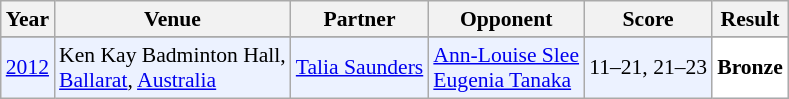<table class="sortable wikitable" style="font-size: 90%;">
<tr>
<th>Year</th>
<th>Venue</th>
<th>Partner</th>
<th>Opponent</th>
<th>Score</th>
<th>Result</th>
</tr>
<tr>
</tr>
<tr style="background:#ECF2FF">
<td align="center"><a href='#'>2012</a></td>
<td align="left">Ken Kay Badminton Hall,<br><a href='#'>Ballarat</a>, <a href='#'>Australia</a></td>
<td align="left"> <a href='#'>Talia Saunders</a></td>
<td align="left"> <a href='#'>Ann-Louise Slee</a> <br>  <a href='#'>Eugenia Tanaka</a></td>
<td align="left">11–21, 21–23</td>
<td style="text-align:left; background:white"> <strong>Bronze</strong></td>
</tr>
</table>
